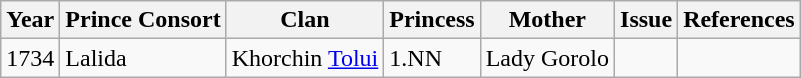<table class="wikitable">
<tr>
<th>Year</th>
<th>Prince Consort</th>
<th>Clan</th>
<th>Princess</th>
<th>Mother</th>
<th>Issue</th>
<th>References</th>
</tr>
<tr>
<td>1734</td>
<td>Lalida</td>
<td>Khorchin <a href='#'>Tolui</a></td>
<td>1.NN</td>
<td>Lady Gorolo</td>
<td></td>
<td></td>
</tr>
</table>
